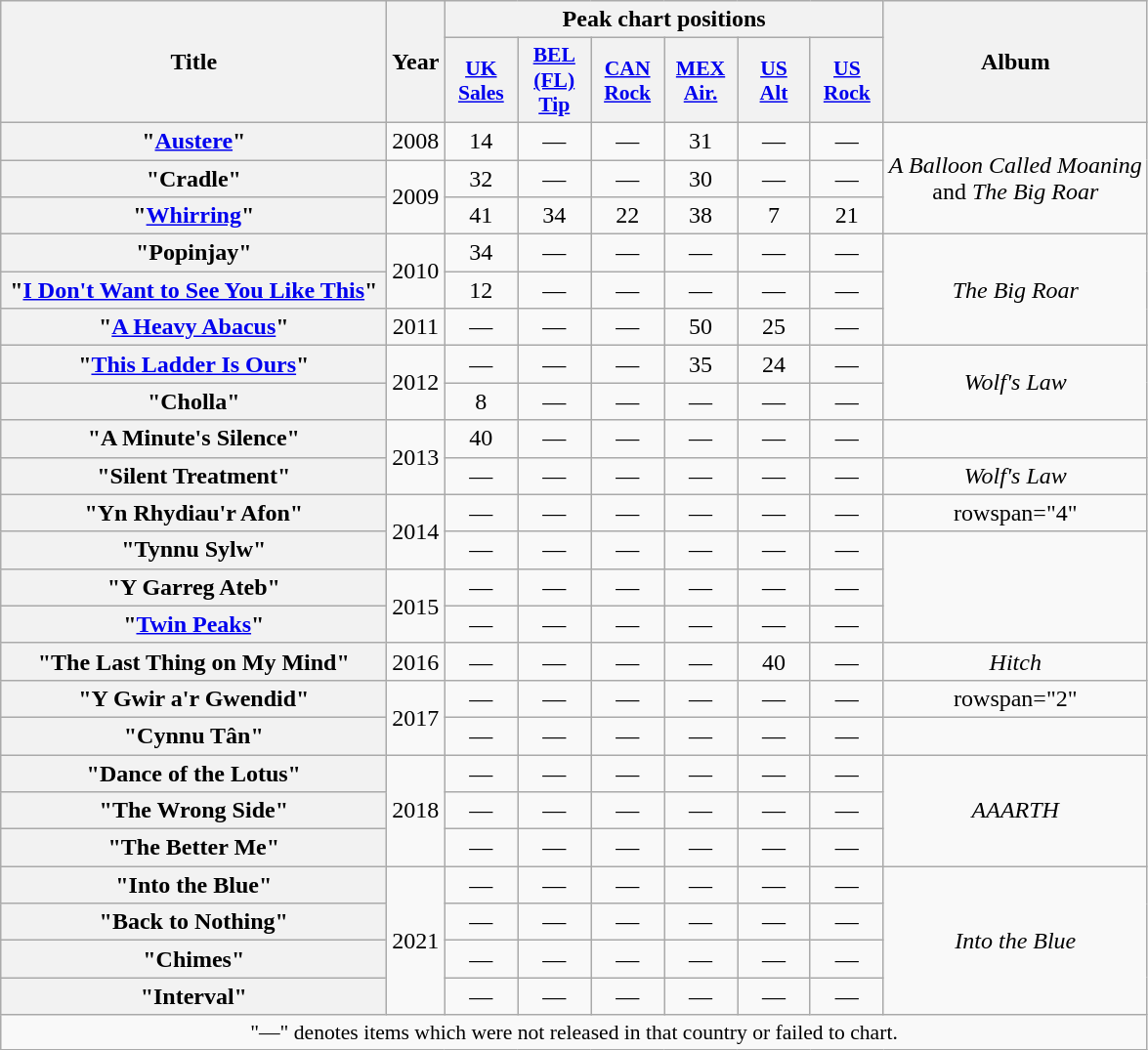<table class="wikitable plainrowheaders" style="text-align:center;">
<tr>
<th scope="col" rowspan="2" style="width:16em;">Title</th>
<th scope="col" rowspan="2">Year</th>
<th scope="col" colspan="6">Peak chart positions</th>
<th scope="col" rowspan="2">Album</th>
</tr>
<tr>
<th scope="col" style="width:3em;font-size:90%;"><a href='#'>UK<br>Sales</a><br></th>
<th scope="col" style="width:3em;font-size:90%;"><a href='#'>BEL<br>(FL)<br>Tip</a><br></th>
<th scope="col" style="width:3em;font-size:90%;"><a href='#'>CAN<br>Rock</a><br></th>
<th scope="col" style="width:3em;font-size:90%;"><a href='#'>MEX<br>Air.</a><br></th>
<th scope="col" style="width:3em;font-size:90%;"><a href='#'>US<br>Alt</a><br></th>
<th scope="col" style="width:3em;font-size:90%;"><a href='#'>US<br>Rock</a><br></th>
</tr>
<tr>
<th scope="row">"<a href='#'>Austere</a>"</th>
<td>2008</td>
<td>14</td>
<td>—</td>
<td>—</td>
<td>31</td>
<td>—</td>
<td>—</td>
<td rowspan="3"><em>A Balloon Called Moaning</em><br>and <em>The Big Roar</em></td>
</tr>
<tr>
<th scope="row">"Cradle"</th>
<td rowspan="2">2009</td>
<td>32</td>
<td>—</td>
<td>—</td>
<td>30</td>
<td>—</td>
<td>—</td>
</tr>
<tr>
<th scope="row">"<a href='#'>Whirring</a>"</th>
<td>41</td>
<td>34</td>
<td>22</td>
<td>38</td>
<td>7</td>
<td>21</td>
</tr>
<tr>
<th scope="row">"Popinjay"</th>
<td rowspan="2">2010</td>
<td>34</td>
<td>—</td>
<td>—</td>
<td>—</td>
<td>—</td>
<td>—</td>
<td rowspan="3"><em>The Big Roar</em></td>
</tr>
<tr>
<th scope="row">"<a href='#'>I Don't Want to See You Like This</a>"</th>
<td>12</td>
<td>—</td>
<td>—</td>
<td>—</td>
<td>—</td>
<td>—</td>
</tr>
<tr>
<th scope="row">"<a href='#'>A Heavy Abacus</a>"</th>
<td>2011</td>
<td>—</td>
<td>—</td>
<td>—</td>
<td>50</td>
<td>25</td>
<td>—</td>
</tr>
<tr>
<th scope="row">"<a href='#'>This Ladder Is Ours</a>"</th>
<td rowspan="2">2012</td>
<td>—</td>
<td>—</td>
<td>—</td>
<td>35</td>
<td>24</td>
<td>—</td>
<td rowspan="2"><em>Wolf's Law</em></td>
</tr>
<tr>
<th scope="row">"Cholla"</th>
<td>8</td>
<td>—</td>
<td>—</td>
<td>—</td>
<td>—</td>
<td>—</td>
</tr>
<tr>
<th scope="row">"A Minute's Silence"</th>
<td rowspan="2">2013</td>
<td>40</td>
<td>—</td>
<td>—</td>
<td>—</td>
<td>—</td>
<td>—</td>
<td></td>
</tr>
<tr>
<th scope="row">"Silent Treatment"</th>
<td>—</td>
<td>—</td>
<td>—</td>
<td>—</td>
<td>—</td>
<td>—</td>
<td><em>Wolf's Law</em></td>
</tr>
<tr>
<th scope="row">"Yn Rhydiau'r Afon"</th>
<td rowspan="2">2014</td>
<td>—</td>
<td>—</td>
<td>—</td>
<td>—</td>
<td>—</td>
<td>—</td>
<td>rowspan="4" </td>
</tr>
<tr>
<th scope="row">"Tynnu Sylw"</th>
<td>—</td>
<td>—</td>
<td>—</td>
<td>—</td>
<td>—</td>
<td>—</td>
</tr>
<tr>
<th scope="row">"Y Garreg Ateb"</th>
<td rowspan="2">2015</td>
<td>—</td>
<td>—</td>
<td>—</td>
<td>—</td>
<td>—</td>
<td>—</td>
</tr>
<tr>
<th scope="row">"<a href='#'>Twin Peaks</a>"</th>
<td>—</td>
<td>—</td>
<td>—</td>
<td>—</td>
<td>—</td>
<td>—</td>
</tr>
<tr>
<th scope="row">"The Last Thing on My Mind"</th>
<td>2016</td>
<td>—</td>
<td>—</td>
<td>—</td>
<td>—</td>
<td>40</td>
<td>—</td>
<td><em>Hitch</em></td>
</tr>
<tr>
<th scope="row">"Y Gwir a'r Gwendid"</th>
<td rowspan="2">2017</td>
<td>—</td>
<td>—</td>
<td>—</td>
<td>—</td>
<td>—</td>
<td>—</td>
<td>rowspan="2" </td>
</tr>
<tr>
<th scope="row">"Cynnu Tân"</th>
<td>—</td>
<td>—</td>
<td>—</td>
<td>—</td>
<td>—</td>
<td>—</td>
</tr>
<tr>
<th scope="row">"Dance of the Lotus"</th>
<td rowspan="3">2018</td>
<td>—</td>
<td>—</td>
<td>—</td>
<td>—</td>
<td>—</td>
<td>—</td>
<td rowspan="3"><em>AAARTH</em></td>
</tr>
<tr>
<th scope="row">"The Wrong Side"</th>
<td>—</td>
<td>—</td>
<td>—</td>
<td>—</td>
<td>—</td>
<td>—</td>
</tr>
<tr>
<th scope="row">"The Better Me"</th>
<td>—</td>
<td>—</td>
<td>—</td>
<td>—</td>
<td>—</td>
<td>—</td>
</tr>
<tr>
<th scope="row">"Into the Blue"</th>
<td rowspan="4">2021</td>
<td>—</td>
<td>—</td>
<td>—</td>
<td>—</td>
<td>—</td>
<td>—</td>
<td rowspan="4"><em>Into the Blue</em></td>
</tr>
<tr>
<th scope="row">"Back to Nothing"</th>
<td>—</td>
<td>—</td>
<td>—</td>
<td>—</td>
<td>—</td>
<td>—</td>
</tr>
<tr>
<th scope="row">"Chimes"</th>
<td>—</td>
<td>—</td>
<td>—</td>
<td>—</td>
<td>—</td>
<td>—</td>
</tr>
<tr>
<th scope="row">"Interval"</th>
<td>—</td>
<td>—</td>
<td>—</td>
<td>—</td>
<td>—</td>
<td>—</td>
</tr>
<tr>
<td colspan="10" style="font-size:90%">"—" denotes items which were not released in that country or failed to chart.</td>
</tr>
</table>
